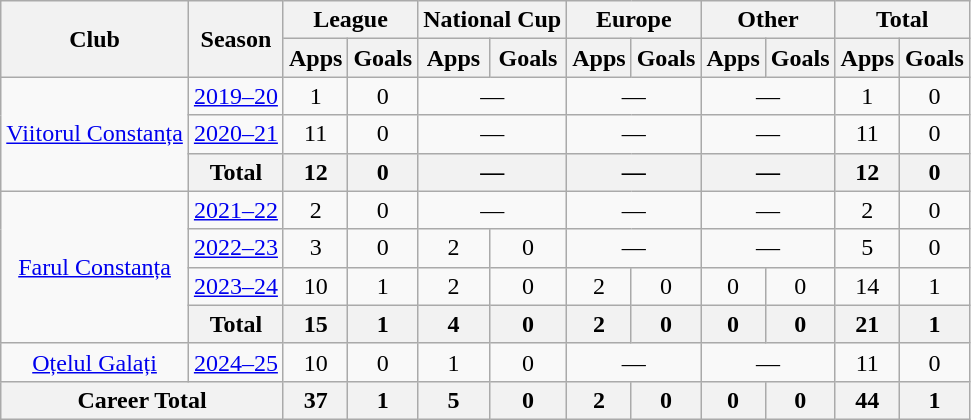<table class=wikitable style=text-align:center>
<tr>
<th rowspan=2>Club</th>
<th rowspan=2>Season</th>
<th colspan=2>League</th>
<th colspan=2>National Cup</th>
<th colspan=2>Europe</th>
<th colspan=2>Other</th>
<th colspan=3>Total</th>
</tr>
<tr>
<th>Apps</th>
<th>Goals</th>
<th>Apps</th>
<th>Goals</th>
<th>Apps</th>
<th>Goals</th>
<th>Apps</th>
<th>Goals</th>
<th>Apps</th>
<th>Goals</th>
</tr>
<tr>
<td rowspan="3"><a href='#'>Viitorul Constanța</a></td>
<td><a href='#'>2019–20</a></td>
<td>1</td>
<td>0</td>
<td colspan="2">—</td>
<td colspan="2">—</td>
<td colspan="2">—</td>
<td>1</td>
<td>0</td>
</tr>
<tr>
<td><a href='#'>2020–21</a></td>
<td>11</td>
<td>0</td>
<td colspan="2">—</td>
<td colspan="2">—</td>
<td colspan="2">—</td>
<td>11</td>
<td>0</td>
</tr>
<tr>
<th>Total</th>
<th>12</th>
<th>0</th>
<th colspan="2">—</th>
<th colspan="2">—</th>
<th colspan="2">—</th>
<th>12</th>
<th>0</th>
</tr>
<tr>
<td rowspan="4"><a href='#'>Farul Constanța</a></td>
<td><a href='#'>2021–22</a></td>
<td>2</td>
<td>0</td>
<td colspan="2">—</td>
<td colspan="2">—</td>
<td colspan="2">—</td>
<td>2</td>
<td>0</td>
</tr>
<tr>
<td><a href='#'>2022–23</a></td>
<td>3</td>
<td>0</td>
<td>2</td>
<td>0</td>
<td colspan="2">—</td>
<td colspan="2">—</td>
<td>5</td>
<td>0</td>
</tr>
<tr>
<td><a href='#'>2023–24</a></td>
<td>10</td>
<td>1</td>
<td>2</td>
<td>0</td>
<td>2</td>
<td>0</td>
<td>0</td>
<td>0</td>
<td>14</td>
<td>1</td>
</tr>
<tr>
<th>Total</th>
<th>15</th>
<th>1</th>
<th>4</th>
<th>0</th>
<th>2</th>
<th>0</th>
<th>0</th>
<th>0</th>
<th>21</th>
<th>1</th>
</tr>
<tr>
<td rowspan="1"><a href='#'>Oțelul Galați</a></td>
<td><a href='#'>2024–25</a></td>
<td>10</td>
<td>0</td>
<td>1</td>
<td>0</td>
<td colspan="2">—</td>
<td colspan="2">—</td>
<td>11</td>
<td>0</td>
</tr>
<tr>
<th colspan="2">Career Total</th>
<th>37</th>
<th>1</th>
<th>5</th>
<th>0</th>
<th>2</th>
<th>0</th>
<th>0</th>
<th>0</th>
<th>44</th>
<th>1</th>
</tr>
</table>
